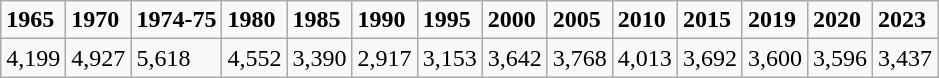<table class="wikitable">
<tr>
<td><strong>1965</strong></td>
<td><strong>1970</strong></td>
<td><strong>1974-75</strong></td>
<td><strong>1980</strong></td>
<td><strong>1985</strong></td>
<td><strong>1990</strong></td>
<td><strong>1995</strong></td>
<td><strong>2000</strong></td>
<td><strong>2005</strong></td>
<td><strong>2010</strong></td>
<td><strong>2015</strong></td>
<td><strong>2019</strong></td>
<td><strong>2020</strong></td>
<td><strong>2023</strong></td>
</tr>
<tr>
<td>4,199</td>
<td>4,927</td>
<td>5,618</td>
<td>4,552</td>
<td>3,390</td>
<td>2,917</td>
<td>3,153</td>
<td>3,642</td>
<td>3,768</td>
<td>4,013</td>
<td>3,692</td>
<td>3,600</td>
<td>3,596</td>
<td>3,437</td>
</tr>
</table>
